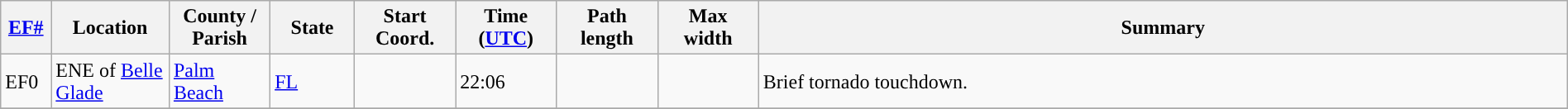<table class="wikitable sortable" style="width:100%;">
<tr>
<th scope="col" width="3%" align="center"><a href='#'>EF#</a></th>
<th scope="col" width="7%" align="center" class="unsortable">Location</th>
<th scope="col" width="6%" align="center" class="unsortable">County / Parish</th>
<th scope="col" width="5%" align="center">State</th>
<th scope="col" width="6%" align="center">Start Coord.</th>
<th scope="col" width="6%" align="center">Time (<a href='#'>UTC</a>)</th>
<th scope="col" width="6%" align="center">Path length</th>
<th scope="col" width="6%" align="center">Max width</th>
<th scope="col" width="48%" class="unsortable" align="center">Summary</th>
</tr>
<tr>
<td>EF0</td>
<td>ENE of <a href='#'>Belle Glade</a></td>
<td><a href='#'>Palm Beach</a></td>
<td><a href='#'>FL</a></td>
<td></td>
<td>22:06</td>
<td></td>
<td></td>
<td>Brief tornado touchdown.</td>
</tr>
<tr>
</tr>
</table>
